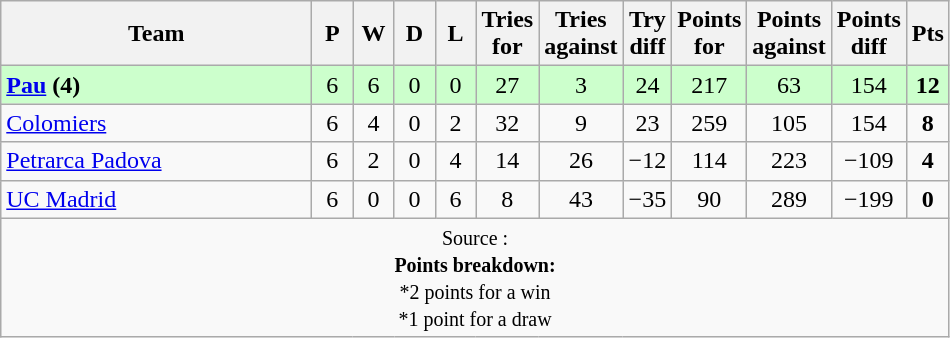<table class="wikitable" style="text-align: center;">
<tr>
<th width="200">Team</th>
<th width="20">P</th>
<th width="20">W</th>
<th width="20">D</th>
<th width="20">L</th>
<th width="20">Tries for</th>
<th width="20">Tries against</th>
<th width="20">Try diff</th>
<th width="20">Points for</th>
<th width="20">Points against</th>
<th width="25">Points diff</th>
<th width="20">Pts</th>
</tr>
<tr bgcolor="#ccffcc">
<td align="left"> <strong><a href='#'>Pau</a> (4)</strong></td>
<td>6</td>
<td>6</td>
<td>0</td>
<td>0</td>
<td>27</td>
<td>3</td>
<td>24</td>
<td>217</td>
<td>63</td>
<td>154</td>
<td><strong>12</strong></td>
</tr>
<tr>
<td align="left"> <a href='#'>Colomiers</a></td>
<td>6</td>
<td>4</td>
<td>0</td>
<td>2</td>
<td>32</td>
<td>9</td>
<td>23</td>
<td>259</td>
<td>105</td>
<td>154</td>
<td><strong>8</strong></td>
</tr>
<tr>
<td align="left"> <a href='#'>Petrarca Padova</a></td>
<td>6</td>
<td>2</td>
<td>0</td>
<td>4</td>
<td>14</td>
<td>26</td>
<td>−12</td>
<td>114</td>
<td>223</td>
<td>−109</td>
<td><strong>4</strong></td>
</tr>
<tr>
<td align="left"> <a href='#'>UC Madrid</a></td>
<td>6</td>
<td>0</td>
<td>0</td>
<td>6</td>
<td>8</td>
<td>43</td>
<td>−35</td>
<td>90</td>
<td>289</td>
<td>−199</td>
<td><strong>0</strong></td>
</tr>
<tr |align=left|>
<td colspan="14" style="border:0px"><small>Source :  <br><strong>Points breakdown:</strong><br>*2 points for a win<br>*1 point for a draw</small></td>
</tr>
</table>
